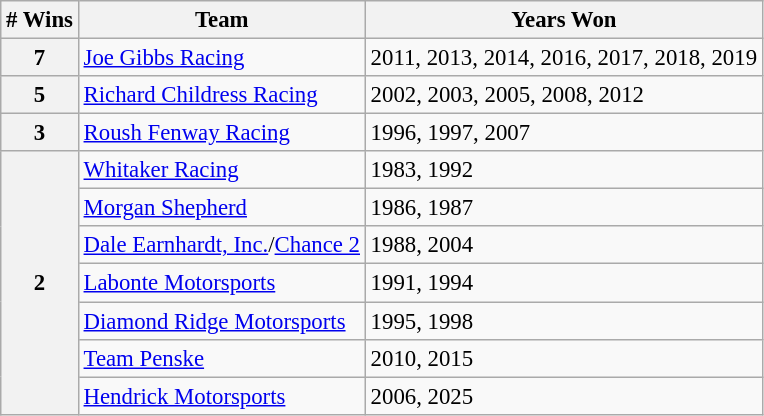<table class="wikitable" style="font-size: 95%;">
<tr>
<th># Wins</th>
<th>Team</th>
<th>Years Won</th>
</tr>
<tr>
<th>7</th>
<td><a href='#'>Joe Gibbs Racing</a></td>
<td>2011, 2013, 2014, 2016, 2017, 2018, 2019</td>
</tr>
<tr>
<th>5</th>
<td><a href='#'>Richard Childress Racing</a></td>
<td>2002, 2003, 2005, 2008, 2012</td>
</tr>
<tr>
<th>3</th>
<td><a href='#'>Roush Fenway Racing</a></td>
<td>1996, 1997, 2007</td>
</tr>
<tr>
<th rowspan="7">2</th>
<td><a href='#'>Whitaker Racing</a></td>
<td>1983, 1992</td>
</tr>
<tr>
<td><a href='#'>Morgan Shepherd</a></td>
<td>1986, 1987</td>
</tr>
<tr>
<td><a href='#'>Dale Earnhardt, Inc.</a>/<a href='#'>Chance 2</a></td>
<td>1988, 2004</td>
</tr>
<tr>
<td><a href='#'>Labonte Motorsports</a></td>
<td>1991, 1994</td>
</tr>
<tr>
<td><a href='#'>Diamond Ridge Motorsports</a></td>
<td>1995, 1998</td>
</tr>
<tr>
<td><a href='#'>Team Penske</a></td>
<td>2010, 2015</td>
</tr>
<tr>
<td><a href='#'>Hendrick Motorsports</a></td>
<td>2006, 2025</td>
</tr>
</table>
